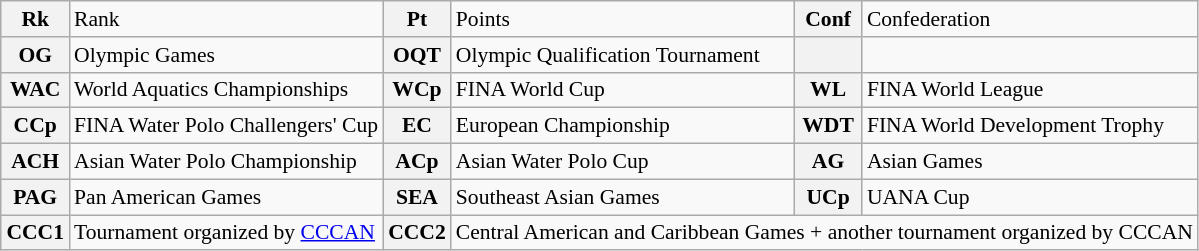<table class="wikitable" style="text-align: left; font-size: 90%; margin-left: 1em;">
<tr>
<th>Rk</th>
<td>Rank</td>
<th>Pt</th>
<td>Points</td>
<th>Conf</th>
<td>Confederation</td>
</tr>
<tr>
<th>OG</th>
<td>Olympic Games</td>
<th>OQT</th>
<td>Olympic Qualification Tournament</td>
<th></th>
<td></td>
</tr>
<tr>
<th>WAC</th>
<td>World Aquatics Championships</td>
<th>WCp</th>
<td>FINA World Cup</td>
<th>WL</th>
<td>FINA World League</td>
</tr>
<tr>
<th>CCp</th>
<td>FINA Water Polo Challengers' Cup</td>
<th>EC</th>
<td>European Championship</td>
<th>WDT</th>
<td>FINA World Development Trophy</td>
</tr>
<tr>
<th>ACH</th>
<td>Asian Water Polo Championship</td>
<th>ACp</th>
<td>Asian Water Polo Cup</td>
<th>AG</th>
<td>Asian Games</td>
</tr>
<tr>
<th>PAG</th>
<td>Pan American Games</td>
<th>SEA</th>
<td>Southeast Asian Games</td>
<th>UCp</th>
<td>UANA Cup</td>
</tr>
<tr>
<th>CCC1</th>
<td>Tournament organized by <a href='#'>CCCAN</a></td>
<th>CCC2</th>
<td colspan="3">Central American and Caribbean Games + another tournament organized by CCCAN</td>
</tr>
</table>
